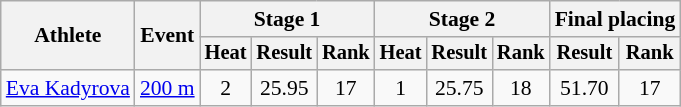<table class="wikitable" style="font-size:90%">
<tr>
<th rowspan=2>Athlete</th>
<th rowspan=2>Event</th>
<th colspan=3>Stage 1</th>
<th colspan=3>Stage 2</th>
<th colspan=2>Final placing</th>
</tr>
<tr style="font-size:95%">
<th>Heat</th>
<th>Result</th>
<th>Rank</th>
<th>Heat</th>
<th>Result</th>
<th>Rank</th>
<th>Result</th>
<th>Rank</th>
</tr>
<tr align=center>
<td align=left><a href='#'>Eva Kadyrova</a></td>
<td align=left><a href='#'>200 m</a></td>
<td>2</td>
<td>25.95</td>
<td>17</td>
<td>1</td>
<td>25.75</td>
<td>18</td>
<td>51.70</td>
<td>17</td>
</tr>
</table>
